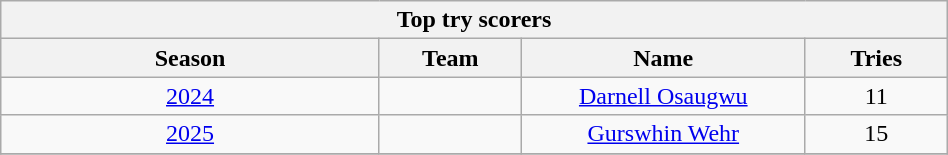<table class="wikitable sortable" style="text-align:center; width:50%;">
<tr>
<th colspan=4>Top try scorers</th>
</tr>
<tr>
<th style="width:40%;">Season</th>
<th style="width:15%;">Team</th>
<th style="width:30%;">Name</th>
<th style="width:15%;">Tries</th>
</tr>
<tr>
<td><a href='#'>2024</a></td>
<td></td>
<td><a href='#'>Darnell Osaugwu</a></td>
<td>11</td>
</tr>
<tr>
<td><a href='#'>2025</a></td>
<td></td>
<td><a href='#'>Gurswhin Wehr</a></td>
<td>15</td>
</tr>
<tr>
</tr>
</table>
